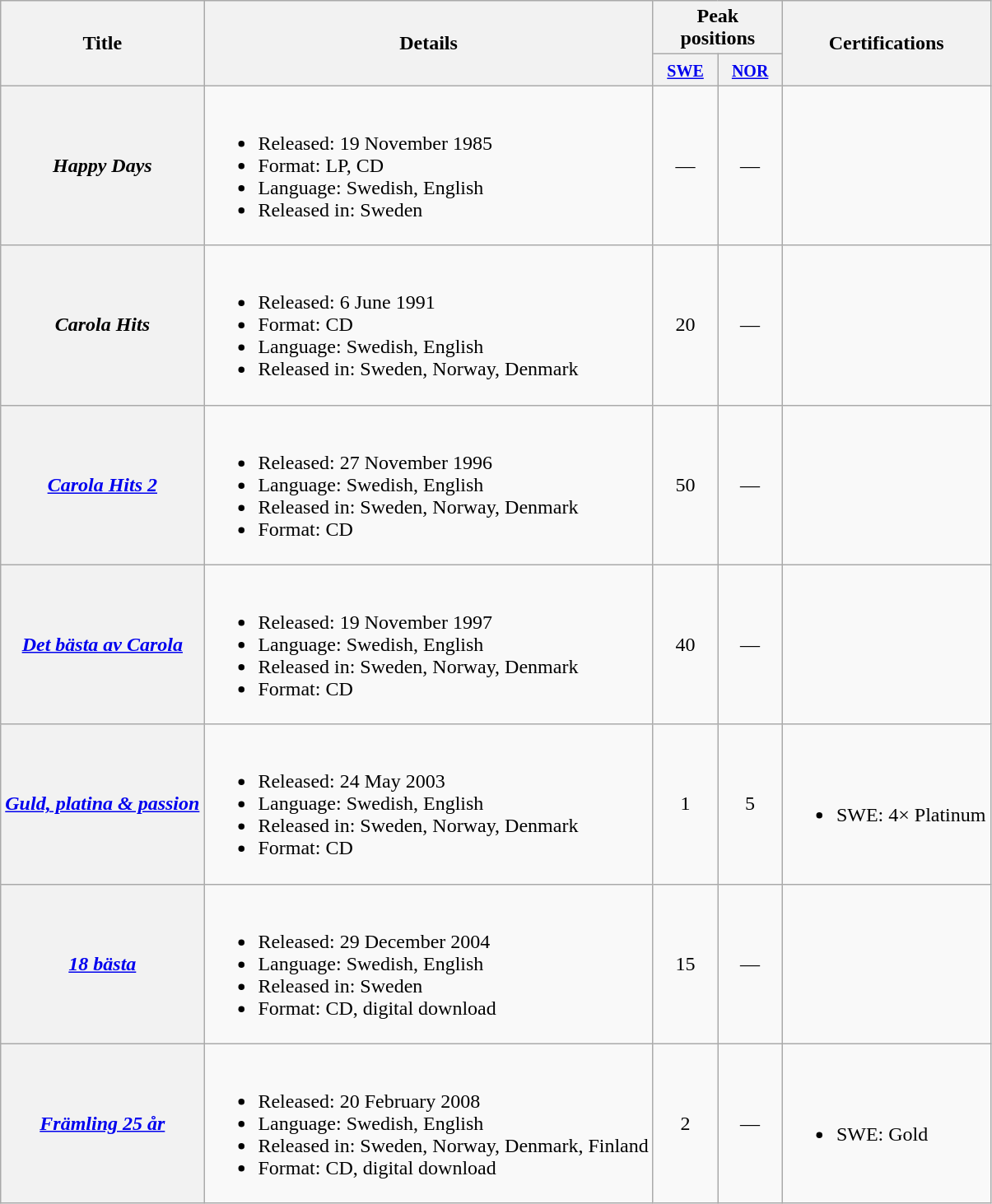<table class="wikitable plainrowheaders">
<tr>
<th scope="col" rowspan="2">Title</th>
<th scope="col" rowspan="2">Details</th>
<th scope="col" colspan="2">Peak positions</th>
<th scope="col" rowspan="2">Certifications</th>
</tr>
<tr>
<th width="45"><small><a href='#'>SWE</a></small><br></th>
<th width="45"><small><a href='#'>NOR</a></small><br></th>
</tr>
<tr>
<th scope="row"><em>Happy Days</em></th>
<td><br><ul><li>Released: 19 November 1985</li><li>Format: LP, CD</li><li>Language: Swedish, English</li><li>Released in: Sweden</li></ul></td>
<td align="center">—</td>
<td align="center">—</td>
<td></td>
</tr>
<tr>
<th scope="row"><em>Carola Hits</em></th>
<td><br><ul><li>Released: 6 June 1991</li><li>Format: CD</li><li>Language: Swedish, English</li><li>Released in: Sweden, Norway, Denmark</li></ul></td>
<td align="center">20</td>
<td align="center">—</td>
<td></td>
</tr>
<tr>
<th scope="row"><em><a href='#'>Carola Hits 2</a></em></th>
<td><br><ul><li>Released: 27 November 1996</li><li>Language: Swedish, English</li><li>Released in: Sweden, Norway, Denmark</li><li>Format: CD</li></ul></td>
<td align="center">50</td>
<td align="center">—</td>
<td></td>
</tr>
<tr>
<th scope="row"><em><a href='#'>Det bästa av Carola</a></em></th>
<td><br><ul><li>Released: 19 November 1997</li><li>Language: Swedish, English</li><li>Released in: Sweden, Norway, Denmark</li><li>Format: CD</li></ul></td>
<td align="center">40</td>
<td align="center">—</td>
<td></td>
</tr>
<tr>
<th scope="row"><em><a href='#'>Guld, platina & passion</a></em></th>
<td><br><ul><li>Released: 24 May 2003</li><li>Language: Swedish, English</li><li>Released in: Sweden, Norway, Denmark</li><li>Format: CD</li></ul></td>
<td align="center">1</td>
<td align="center">5</td>
<td><br><ul><li>SWE: 4× Platinum</li></ul></td>
</tr>
<tr>
<th scope="row"><em><a href='#'>18 bästa</a></em></th>
<td><br><ul><li>Released: 29 December 2004</li><li>Language: Swedish, English</li><li>Released in: Sweden</li><li>Format: CD, digital download</li></ul></td>
<td align="center">15</td>
<td align="center">—</td>
<td></td>
</tr>
<tr>
<th scope="row"><em><a href='#'>Främling 25 år</a></em></th>
<td><br><ul><li>Released: 20 February 2008</li><li>Language: Swedish, English</li><li>Released in: Sweden, Norway, Denmark, Finland</li><li>Format: CD, digital download</li></ul></td>
<td align="center">2</td>
<td align="center">—</td>
<td><br><ul><li>SWE: Gold</li></ul></td>
</tr>
</table>
